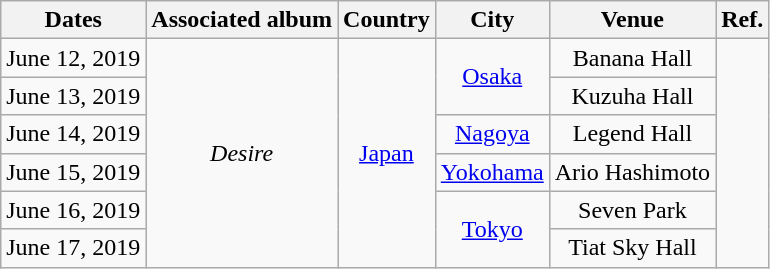<table class="wikitable plainrowheaders" style="text-align:center;">
<tr>
<th>Dates</th>
<th>Associated album</th>
<th>Country</th>
<th>City</th>
<th>Venue</th>
<th>Ref.</th>
</tr>
<tr>
<td>June 12, 2019</td>
<td rowspan="6" style="text-align:center;"><em>Desire</em></td>
<td rowspan="6" style="text-align:center;"><a href='#'>Japan</a></td>
<td rowspan="2"><a href='#'>Osaka</a></td>
<td style="text-align:center;">Banana Hall</td>
<td rowspan="6"></td>
</tr>
<tr>
<td>June 13, 2019</td>
<td>Kuzuha Hall</td>
</tr>
<tr>
<td>June 14, 2019</td>
<td><a href='#'>Nagoya</a></td>
<td>Legend Hall</td>
</tr>
<tr>
<td>June 15, 2019</td>
<td><a href='#'>Yokohama</a></td>
<td>Ario Hashimoto</td>
</tr>
<tr>
<td>June 16, 2019</td>
<td rowspan="2"><a href='#'>Tokyo</a></td>
<td>Seven Park</td>
</tr>
<tr>
<td>June 17, 2019</td>
<td>Tiat Sky Hall</td>
</tr>
</table>
